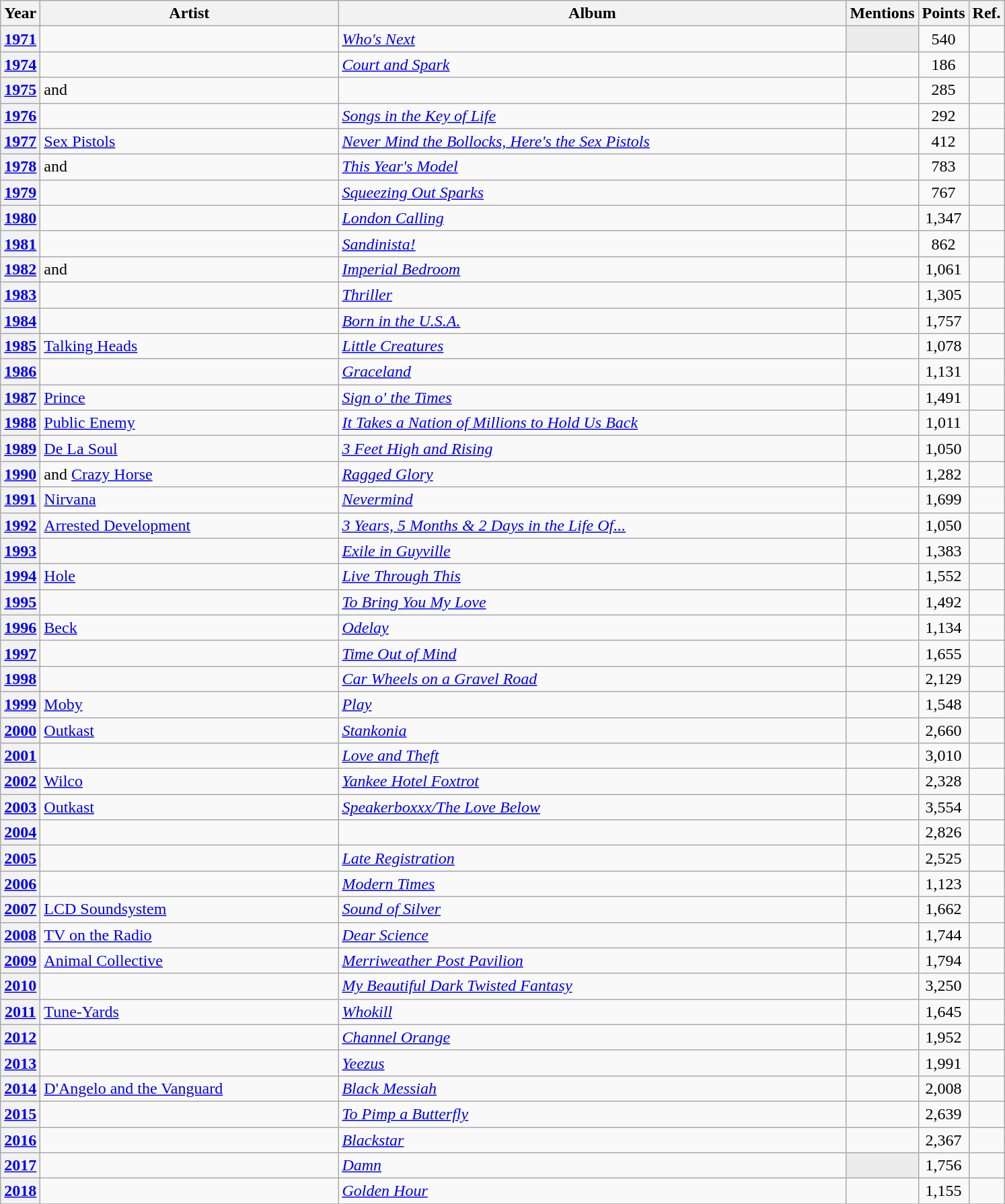<table class="wikitable plainrowheaders sortable">
<tr>
<th scope="col">Year</th>
<th scope="col" style="width:18em;">Artist</th>
<th scope="col" style="width:31em;">Album</th>
<th scope="col">Mentions</th>
<th scope="col">Points</th>
<th scope="col" class="unsortable">Ref.</th>
</tr>
<tr>
<th scope="row" style="text-align:center;"><a href='#'>1971</a></th>
<td></td>
<td><em><a href='#'>Who's Next</a></em></td>
<td align="center" style="background: #ececec; color: grey; vertical-align: middle; text-align: center;" class="table-na"><small></small></td>
<td align="center">540</td>
<td align="center"></td>
</tr>
<tr>
<th scope="row" style="text-align:center;"><a href='#'>1974</a></th>
<td></td>
<td><em><a href='#'>Court and Spark</a></em></td>
<td align="center"></td>
<td align="center">186</td>
<td align="center"></td>
</tr>
<tr>
<th scope="row" style="text-align:center;"><a href='#'>1975</a></th>
<td> and </td>
<td><em></em></td>
<td align="center"></td>
<td align="center">285</td>
<td align="center"></td>
</tr>
<tr>
<th scope="row" style="text-align:center;"><a href='#'>1976</a></th>
<td></td>
<td><em><a href='#'>Songs in the Key of Life</a></em></td>
<td align="center"></td>
<td align="center">292</td>
<td align="center"></td>
</tr>
<tr>
<th scope="row" style="text-align:center;"><a href='#'>1977</a></th>
<td><a href='#'>Sex Pistols</a></td>
<td><em><a href='#'>Never Mind the Bollocks, Here's the Sex Pistols</a></em></td>
<td align="center"></td>
<td align="center">412</td>
<td align="center"></td>
</tr>
<tr>
<th scope="row" style="text-align:center;"><a href='#'>1978</a></th>
<td> and </td>
<td><em><a href='#'>This Year's Model</a></em></td>
<td align="center"></td>
<td align="center">783</td>
<td align="center"></td>
</tr>
<tr>
<th scope="row" style="text-align:center;"><a href='#'>1979</a></th>
<td></td>
<td><em><a href='#'>Squeezing Out Sparks</a></em></td>
<td align="center"></td>
<td align="center">767</td>
<td align="center"></td>
</tr>
<tr>
<th scope="row" style="text-align:center;"><a href='#'>1980</a></th>
<td></td>
<td><em><a href='#'>London Calling</a></em></td>
<td align="center"></td>
<td align="center">1,347</td>
<td align="center"></td>
</tr>
<tr>
<th scope="row" style="text-align:center;"><a href='#'>1981</a></th>
<td></td>
<td><em><a href='#'>Sandinista!</a></em></td>
<td align="center"></td>
<td align="center">862</td>
<td align="center"></td>
</tr>
<tr>
<th scope="row" style="text-align:center;"><a href='#'>1982</a></th>
<td> and </td>
<td><em><a href='#'>Imperial Bedroom</a></em></td>
<td align="center"></td>
<td align="center">1,061</td>
<td align="center"></td>
</tr>
<tr>
<th scope="row" style="text-align:center;"><a href='#'>1983</a></th>
<td></td>
<td><em><a href='#'>Thriller</a></em></td>
<td align="center"></td>
<td align="center">1,305</td>
<td align="center"></td>
</tr>
<tr>
<th scope="row" style="text-align:center;"><a href='#'>1984</a></th>
<td></td>
<td><em><a href='#'>Born in the U.S.A.</a></em></td>
<td align="center"></td>
<td align="center">1,757</td>
<td align="center"></td>
</tr>
<tr>
<th scope="row" style="text-align:center;"><a href='#'>1985</a></th>
<td><a href='#'>Talking Heads</a></td>
<td><em><a href='#'>Little Creatures</a></em></td>
<td align="center"></td>
<td align="center">1,078</td>
<td align="center"></td>
</tr>
<tr>
<th scope="row" style="text-align:center;"><a href='#'>1986</a></th>
<td></td>
<td><em><a href='#'>Graceland</a></em></td>
<td align="center"></td>
<td align="center">1,131</td>
<td align="center"></td>
</tr>
<tr>
<th scope="row" style="text-align:center;"><a href='#'>1987</a></th>
<td><a href='#'>Prince</a></td>
<td><em><a href='#'>Sign o' the Times</a></em></td>
<td align="center"></td>
<td align="center">1,491</td>
<td align="center"></td>
</tr>
<tr>
<th scope="row" style="text-align:center;"><a href='#'>1988</a></th>
<td><a href='#'>Public Enemy</a></td>
<td><em><a href='#'>It Takes a Nation of Millions to Hold Us Back</a></em></td>
<td align="center"></td>
<td align="center">1,011</td>
<td align="center"></td>
</tr>
<tr>
<th scope="row" style="text-align:center;"><a href='#'>1989</a></th>
<td><a href='#'>De La Soul</a></td>
<td><em><a href='#'>3 Feet High and Rising</a></em></td>
<td align="center"></td>
<td align="center">1,050</td>
<td align="center"></td>
</tr>
<tr>
<th scope="row" style="text-align:center;"><a href='#'>1990</a></th>
<td> and <a href='#'>Crazy Horse</a></td>
<td><em><a href='#'>Ragged Glory</a></em></td>
<td align="center"></td>
<td align="center">1,282</td>
<td align="center"></td>
</tr>
<tr>
<th scope="row" style="text-align:center;"><a href='#'>1991</a></th>
<td><a href='#'>Nirvana</a></td>
<td><em><a href='#'>Nevermind</a></em></td>
<td align="center"></td>
<td align="center">1,699</td>
<td align="center"></td>
</tr>
<tr>
<th scope="row" style="text-align:center;"><a href='#'>1992</a></th>
<td><a href='#'>Arrested Development</a></td>
<td><em><a href='#'>3 Years, 5 Months & 2 Days in the Life Of...</a></em></td>
<td align="center"></td>
<td align="center">1,050</td>
<td align="center"></td>
</tr>
<tr>
<th scope="row" style="text-align:center;"><a href='#'>1993</a></th>
<td></td>
<td><em><a href='#'>Exile in Guyville</a></em></td>
<td align="center"></td>
<td align="center">1,383</td>
<td align="center"></td>
</tr>
<tr>
<th scope="row" style="text-align:center;"><a href='#'>1994</a></th>
<td><a href='#'>Hole</a></td>
<td><em><a href='#'>Live Through This</a></em></td>
<td align="center"></td>
<td align="center">1,552</td>
<td align="center"></td>
</tr>
<tr>
<th scope="row" style="text-align:center;"><a href='#'>1995</a></th>
<td></td>
<td><em><a href='#'>To Bring You My Love</a></em></td>
<td align="center"></td>
<td align="center">1,492</td>
<td align="center"></td>
</tr>
<tr>
<th scope="row" style="text-align:center;"><a href='#'>1996</a></th>
<td><a href='#'>Beck</a></td>
<td><em><a href='#'>Odelay</a></em></td>
<td align="center"></td>
<td align="center">1,134</td>
<td align="center"></td>
</tr>
<tr>
<th scope="row" style="text-align:center;"><a href='#'>1997</a></th>
<td></td>
<td><em><a href='#'>Time Out of Mind</a></em></td>
<td align="center"></td>
<td align="center">1,655</td>
<td align="center"></td>
</tr>
<tr>
<th scope="row" style="text-align:center;"><a href='#'>1998</a></th>
<td></td>
<td><em><a href='#'>Car Wheels on a Gravel Road</a></em></td>
<td align="center"></td>
<td align="center">2,129</td>
<td align="center"></td>
</tr>
<tr>
<th scope="row" style="text-align:center;"><a href='#'>1999</a></th>
<td><a href='#'>Moby</a></td>
<td><em><a href='#'>Play</a></em></td>
<td align="center"></td>
<td align="center">1,548</td>
<td align="center"></td>
</tr>
<tr>
<th scope="row" style="text-align:center;"><a href='#'>2000</a></th>
<td><a href='#'>Outkast</a></td>
<td><em><a href='#'>Stankonia</a></em></td>
<td align="center"></td>
<td align="center">2,660</td>
<td align="center"></td>
</tr>
<tr>
<th scope="row" style="text-align:center;"><a href='#'>2001</a></th>
<td></td>
<td><em><a href='#'>Love and Theft</a></em></td>
<td align="center"></td>
<td align="center">3,010</td>
<td align="center"></td>
</tr>
<tr>
<th scope="row" style="text-align:center;"><a href='#'>2002</a></th>
<td><a href='#'>Wilco</a></td>
<td><em><a href='#'>Yankee Hotel Foxtrot</a></em></td>
<td align="center"></td>
<td align="center">2,328</td>
<td align="center"></td>
</tr>
<tr>
<th scope="row" style="text-align:center;"><a href='#'>2003</a></th>
<td><a href='#'>Outkast</a></td>
<td><em><a href='#'>Speakerboxxx/The Love Below</a></em></td>
<td align="center"></td>
<td align="center">3,554</td>
<td align="center"></td>
</tr>
<tr>
<th scope="row" style="text-align:center;"><a href='#'>2004</a></th>
<td></td>
<td><em></em></td>
<td align="center"></td>
<td align="center">2,826</td>
<td align="center"></td>
</tr>
<tr>
<th scope="row" style="text-align:center;"><a href='#'>2005</a></th>
<td></td>
<td><em><a href='#'>Late Registration</a></em></td>
<td align="center"></td>
<td align="center">2,525</td>
<td align="center"></td>
</tr>
<tr>
<th scope="row" style="text-align:center;"><a href='#'>2006</a></th>
<td></td>
<td><em><a href='#'>Modern Times</a></em></td>
<td align="center"></td>
<td align="center">1,123</td>
<td align="center"></td>
</tr>
<tr>
<th scope="row" style="text-align:center;"><a href='#'>2007</a></th>
<td><a href='#'>LCD Soundsystem</a></td>
<td><em><a href='#'>Sound of Silver</a></em></td>
<td align="center"></td>
<td align="center">1,662</td>
<td align="center"></td>
</tr>
<tr>
<th scope="row" style="text-align:center;"><a href='#'>2008</a></th>
<td><a href='#'>TV on the Radio</a></td>
<td><em><a href='#'>Dear Science</a></em></td>
<td align="center"></td>
<td align="center">1,744</td>
<td align="center"></td>
</tr>
<tr>
<th scope="row" style="text-align:center;"><a href='#'>2009</a></th>
<td><a href='#'>Animal Collective</a></td>
<td><em><a href='#'>Merriweather Post Pavilion</a></em></td>
<td align="center"></td>
<td align="center">1,794</td>
<td align="center"></td>
</tr>
<tr>
<th scope="row" style="text-align:center;"><a href='#'>2010</a></th>
<td></td>
<td><em><a href='#'>My Beautiful Dark Twisted Fantasy</a></em></td>
<td align="center"></td>
<td align="center">3,250</td>
<td align="center"></td>
</tr>
<tr>
<th scope="row" style="text-align:center;"><a href='#'>2011</a></th>
<td><a href='#'>Tune-Yards</a></td>
<td><em><a href='#'>Whokill</a></em></td>
<td align="center"></td>
<td align="center">1,645</td>
<td align="center"></td>
</tr>
<tr>
<th scope="row" style="text-align:center;"><a href='#'>2012</a></th>
<td></td>
<td><em><a href='#'>Channel Orange</a></em></td>
<td align="center"></td>
<td align="center">1,952</td>
<td align="center"></td>
</tr>
<tr>
<th scope="row" style="text-align:center;"><a href='#'>2013</a></th>
<td></td>
<td><em><a href='#'>Yeezus</a></em></td>
<td align="center"></td>
<td align="center">1,991</td>
<td align="center"></td>
</tr>
<tr>
<th scope="row" style="text-align:center;"><a href='#'>2014</a></th>
<td><a href='#'>D'Angelo and the Vanguard</a></td>
<td><em><a href='#'>Black Messiah</a></em></td>
<td align="center"></td>
<td align="center">2,008</td>
<td align="center"></td>
</tr>
<tr>
<th scope="row" style="text-align:center;"><a href='#'>2015</a></th>
<td></td>
<td><em><a href='#'>To Pimp a Butterfly</a></em></td>
<td align="center"></td>
<td align="center">2,639</td>
<td align="center"></td>
</tr>
<tr>
<th scope="row" style="text-align:center;"><a href='#'>2016</a></th>
<td></td>
<td><em><a href='#'>Blackstar</a></em></td>
<td align="center"></td>
<td align="center">2,367</td>
<td align="center"></td>
</tr>
<tr>
<th scope="row" style="text-align:center;"><a href='#'>2017</a></th>
<td></td>
<td><em><a href='#'>Damn</a></em></td>
<td align="center" style="background: #ececec; color: grey; vertical-align: middle; text-align: center;" class="table-na"><small></small></td>
<td align="center">1,756</td>
<td align="center"></td>
</tr>
<tr>
<th scope="row" style="text-align:center;"><a href='#'>2018</a></th>
<td></td>
<td><em><a href='#'>Golden Hour</a></em></td>
<td align="center"> </td>
<td align="center">1,155</td>
<td align="center"></td>
</tr>
<tr>
</tr>
</table>
